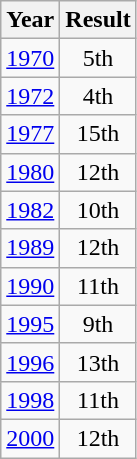<table class="wikitable" style="text-align:center">
<tr>
<th>Year</th>
<th>Result</th>
</tr>
<tr>
<td><a href='#'>1970</a></td>
<td>5th</td>
</tr>
<tr>
<td><a href='#'>1972</a></td>
<td>4th</td>
</tr>
<tr>
<td><a href='#'>1977</a></td>
<td>15th</td>
</tr>
<tr>
<td><a href='#'>1980</a></td>
<td>12th</td>
</tr>
<tr>
<td><a href='#'>1982</a></td>
<td>10th</td>
</tr>
<tr>
<td><a href='#'>1989</a></td>
<td>12th</td>
</tr>
<tr>
<td><a href='#'>1990</a></td>
<td>11th</td>
</tr>
<tr>
<td><a href='#'>1995</a></td>
<td>9th</td>
</tr>
<tr>
<td><a href='#'>1996</a></td>
<td>13th</td>
</tr>
<tr>
<td><a href='#'>1998</a></td>
<td>11th</td>
</tr>
<tr>
<td><a href='#'>2000</a></td>
<td>12th</td>
</tr>
</table>
